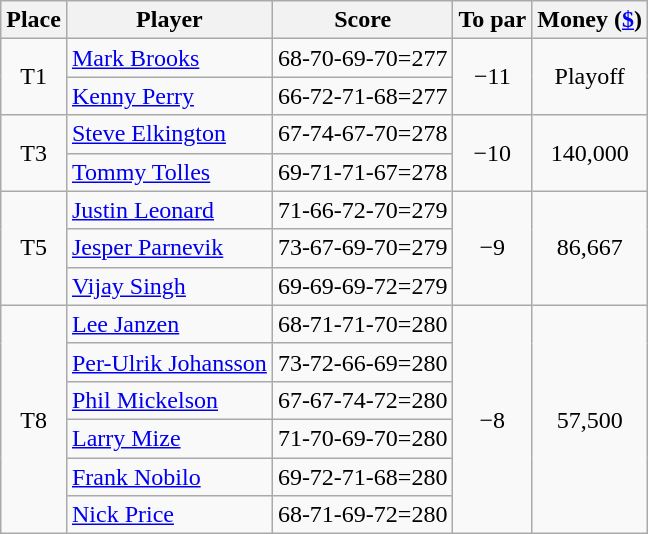<table class="wikitable">
<tr>
<th>Place</th>
<th>Player</th>
<th>Score</th>
<th>To par</th>
<th>Money (<a href='#'>$</a>)</th>
</tr>
<tr>
<td align="center" rowspan=2>T1</td>
<td> <a href='#'>Mark Brooks</a></td>
<td>68-70-69-70=277</td>
<td rowspan=2 align="center">−11</td>
<td align="center" rowspan=2>Playoff</td>
</tr>
<tr>
<td> <a href='#'>Kenny Perry</a></td>
<td>66-72-71-68=277</td>
</tr>
<tr>
<td rowspan=2 align="center">T3</td>
<td> <a href='#'>Steve Elkington</a></td>
<td>67-74-67-70=278</td>
<td rowspan=2 align="center">−10</td>
<td rowspan=2 align="center">140,000</td>
</tr>
<tr>
<td> <a href='#'>Tommy Tolles</a></td>
<td>69-71-71-67=278</td>
</tr>
<tr>
<td rowspan=3 align="center">T5</td>
<td> <a href='#'>Justin Leonard</a></td>
<td>71-66-72-70=279</td>
<td rowspan=3 align="center">−9</td>
<td rowspan=3 align="center">86,667</td>
</tr>
<tr>
<td> <a href='#'>Jesper Parnevik</a></td>
<td>73-67-69-70=279</td>
</tr>
<tr>
<td> <a href='#'>Vijay Singh</a></td>
<td>69-69-69-72=279</td>
</tr>
<tr>
<td rowspan=6 align="center">T8</td>
<td> <a href='#'>Lee Janzen</a></td>
<td>68-71-71-70=280</td>
<td rowspan=6 align="center">−8</td>
<td rowspan=6 align="center">57,500</td>
</tr>
<tr>
<td> <a href='#'>Per-Ulrik Johansson</a></td>
<td>73-72-66-69=280</td>
</tr>
<tr>
<td> <a href='#'>Phil Mickelson</a></td>
<td>67-67-74-72=280</td>
</tr>
<tr>
<td> <a href='#'>Larry Mize</a></td>
<td>71-70-69-70=280</td>
</tr>
<tr>
<td> <a href='#'>Frank Nobilo</a></td>
<td>69-72-71-68=280</td>
</tr>
<tr>
<td> <a href='#'>Nick Price</a></td>
<td>68-71-69-72=280</td>
</tr>
</table>
